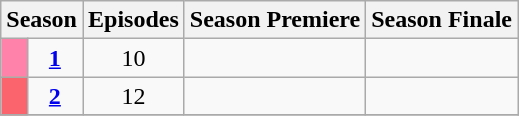<table class="wikitable">
<tr>
<th colspan="2">Season</th>
<th>Episodes</th>
<th>Season Premiere</th>
<th>Season Finale</th>
</tr>
<tr>
<td style="background:#FF82AB; height:5px;"></td>
<td style="text-align:center;"><strong><a href='#'>1</a></strong></td>
<td style="text-align:center;">10</td>
<td style="text-align:center;"></td>
<td style="text-align:center;"></td>
</tr>
<tr>
<td style="background:#FB646C; height:5px;"></td>
<td style="text-align:center;"><strong><a href='#'>2</a></strong></td>
<td style="text-align:center;">12</td>
<td style="text-align:center;"></td>
<td style="text-align:center;"></td>
</tr>
<tr>
</tr>
</table>
